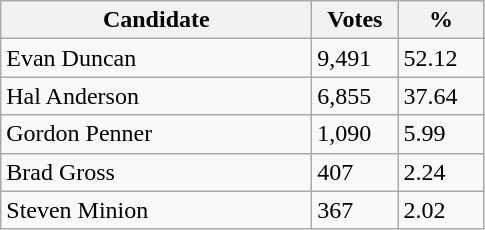<table class="wikitable">
<tr>
<th bgcolor="#DDDDFF" width="200px">Candidate</th>
<th bgcolor="#DDDDFF" width="50px">Votes</th>
<th bgcolor="#DDDDFF" width="50px">%</th>
</tr>
<tr>
<td>Evan Duncan</td>
<td>9,491</td>
<td>52.12</td>
</tr>
<tr>
<td>Hal Anderson</td>
<td>6,855</td>
<td>37.64</td>
</tr>
<tr>
<td>Gordon Penner</td>
<td>1,090</td>
<td>5.99</td>
</tr>
<tr>
<td>Brad Gross</td>
<td>407</td>
<td>2.24</td>
</tr>
<tr>
<td>Steven Minion</td>
<td>367</td>
<td>2.02</td>
</tr>
</table>
